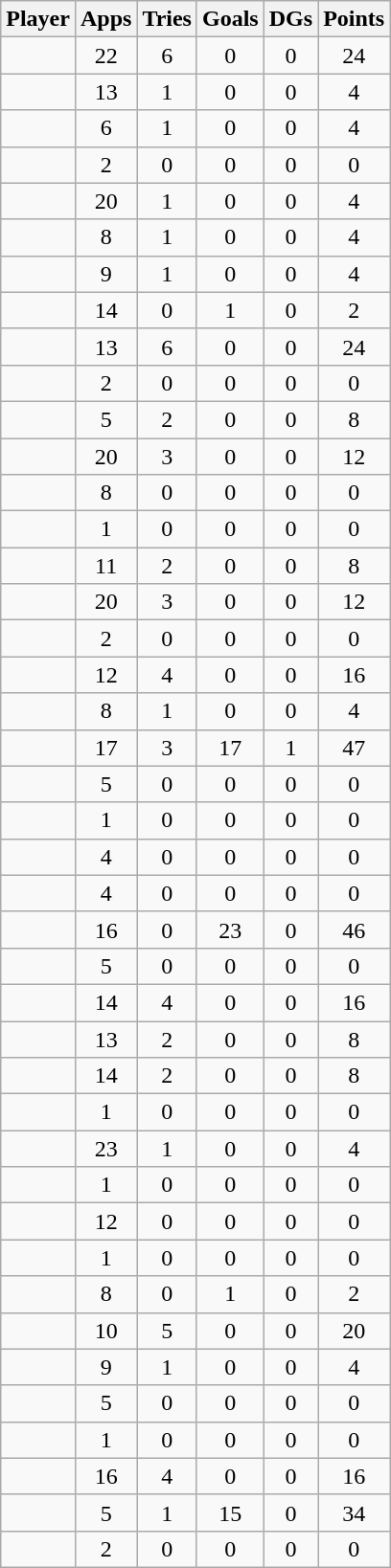<table class="wikitable sortable" style="text-align:center">
<tr>
<th><strong>Player</strong></th>
<th><strong>Apps</strong></th>
<th><strong>Tries</strong></th>
<th><strong>Goals</strong></th>
<th><strong>DGs</strong></th>
<th><strong>Points</strong></th>
</tr>
<tr>
<td align=left></td>
<td>22</td>
<td>6</td>
<td>0</td>
<td>0</td>
<td>24</td>
</tr>
<tr>
<td align=left></td>
<td>13</td>
<td>1</td>
<td>0</td>
<td>0</td>
<td>4</td>
</tr>
<tr>
<td align=left></td>
<td>6</td>
<td>1</td>
<td>0</td>
<td>0</td>
<td>4</td>
</tr>
<tr>
<td align=left></td>
<td>2</td>
<td>0</td>
<td>0</td>
<td>0</td>
<td>0</td>
</tr>
<tr>
<td align=left></td>
<td>20</td>
<td>1</td>
<td>0</td>
<td>0</td>
<td>4</td>
</tr>
<tr>
<td align=left></td>
<td>8</td>
<td>1</td>
<td>0</td>
<td>0</td>
<td>4</td>
</tr>
<tr>
<td align=left></td>
<td>9</td>
<td>1</td>
<td>0</td>
<td>0</td>
<td>4</td>
</tr>
<tr>
<td align=left></td>
<td>14</td>
<td>0</td>
<td>1</td>
<td>0</td>
<td>2</td>
</tr>
<tr>
<td align=left></td>
<td>13</td>
<td>6</td>
<td>0</td>
<td>0</td>
<td>24</td>
</tr>
<tr>
<td align=left></td>
<td>2</td>
<td>0</td>
<td>0</td>
<td>0</td>
<td>0</td>
</tr>
<tr>
<td align=left></td>
<td>5</td>
<td>2</td>
<td>0</td>
<td>0</td>
<td>8</td>
</tr>
<tr>
<td align=left></td>
<td>20</td>
<td>3</td>
<td>0</td>
<td>0</td>
<td>12</td>
</tr>
<tr>
<td align=left></td>
<td>8</td>
<td>0</td>
<td>0</td>
<td>0</td>
<td>0</td>
</tr>
<tr>
<td align=left></td>
<td>1</td>
<td>0</td>
<td>0</td>
<td>0</td>
<td>0</td>
</tr>
<tr>
<td align=left></td>
<td>11</td>
<td>2</td>
<td>0</td>
<td>0</td>
<td>8</td>
</tr>
<tr>
<td align=left></td>
<td>20</td>
<td>3</td>
<td>0</td>
<td>0</td>
<td>12</td>
</tr>
<tr>
<td align=left></td>
<td>2</td>
<td>0</td>
<td>0</td>
<td>0</td>
<td>0</td>
</tr>
<tr>
<td align=left></td>
<td>12</td>
<td>4</td>
<td>0</td>
<td>0</td>
<td>16</td>
</tr>
<tr>
<td align=left></td>
<td>8</td>
<td>1</td>
<td>0</td>
<td>0</td>
<td>4</td>
</tr>
<tr>
<td align=left></td>
<td>17</td>
<td>3</td>
<td>17</td>
<td>1</td>
<td>47</td>
</tr>
<tr>
<td align=left></td>
<td>5</td>
<td>0</td>
<td>0</td>
<td>0</td>
<td>0</td>
</tr>
<tr>
<td align=left></td>
<td>1</td>
<td>0</td>
<td>0</td>
<td>0</td>
<td>0</td>
</tr>
<tr>
<td align=left></td>
<td>4</td>
<td>0</td>
<td>0</td>
<td>0</td>
<td>0</td>
</tr>
<tr>
<td align=left></td>
<td>4</td>
<td>0</td>
<td>0</td>
<td>0</td>
<td>0</td>
</tr>
<tr>
<td align=left></td>
<td>16</td>
<td>0</td>
<td>23</td>
<td>0</td>
<td>46</td>
</tr>
<tr>
<td align=left></td>
<td>5</td>
<td>0</td>
<td>0</td>
<td>0</td>
<td>0</td>
</tr>
<tr>
<td align=left></td>
<td>14</td>
<td>4</td>
<td>0</td>
<td>0</td>
<td>16</td>
</tr>
<tr>
<td align=left></td>
<td>13</td>
<td>2</td>
<td>0</td>
<td>0</td>
<td>8</td>
</tr>
<tr>
<td align=left></td>
<td>14</td>
<td>2</td>
<td>0</td>
<td>0</td>
<td>8</td>
</tr>
<tr>
<td align=left></td>
<td>1</td>
<td>0</td>
<td>0</td>
<td>0</td>
<td>0</td>
</tr>
<tr>
<td align=left></td>
<td>23</td>
<td>1</td>
<td>0</td>
<td>0</td>
<td>4</td>
</tr>
<tr>
<td align=left></td>
<td>1</td>
<td>0</td>
<td>0</td>
<td>0</td>
<td>0</td>
</tr>
<tr>
<td align=left></td>
<td>12</td>
<td>0</td>
<td>0</td>
<td>0</td>
<td>0</td>
</tr>
<tr>
<td align=left></td>
<td>1</td>
<td>0</td>
<td>0</td>
<td>0</td>
<td>0</td>
</tr>
<tr>
<td align=left></td>
<td>8</td>
<td>0</td>
<td>1</td>
<td>0</td>
<td>2</td>
</tr>
<tr>
<td align=left></td>
<td>10</td>
<td>5</td>
<td>0</td>
<td>0</td>
<td>20</td>
</tr>
<tr>
<td align=left></td>
<td>9</td>
<td>1</td>
<td>0</td>
<td>0</td>
<td>4</td>
</tr>
<tr>
<td align=left></td>
<td>5</td>
<td>0</td>
<td>0</td>
<td>0</td>
<td>0</td>
</tr>
<tr>
<td align=left></td>
<td>1</td>
<td>0</td>
<td>0</td>
<td>0</td>
<td>0</td>
</tr>
<tr>
<td align=left></td>
<td>16</td>
<td>4</td>
<td>0</td>
<td>0</td>
<td>16</td>
</tr>
<tr>
<td align=left></td>
<td>5</td>
<td>1</td>
<td>15</td>
<td>0</td>
<td>34</td>
</tr>
<tr>
<td align=left></td>
<td>2</td>
<td>0</td>
<td>0</td>
<td>0</td>
<td>0</td>
</tr>
</table>
